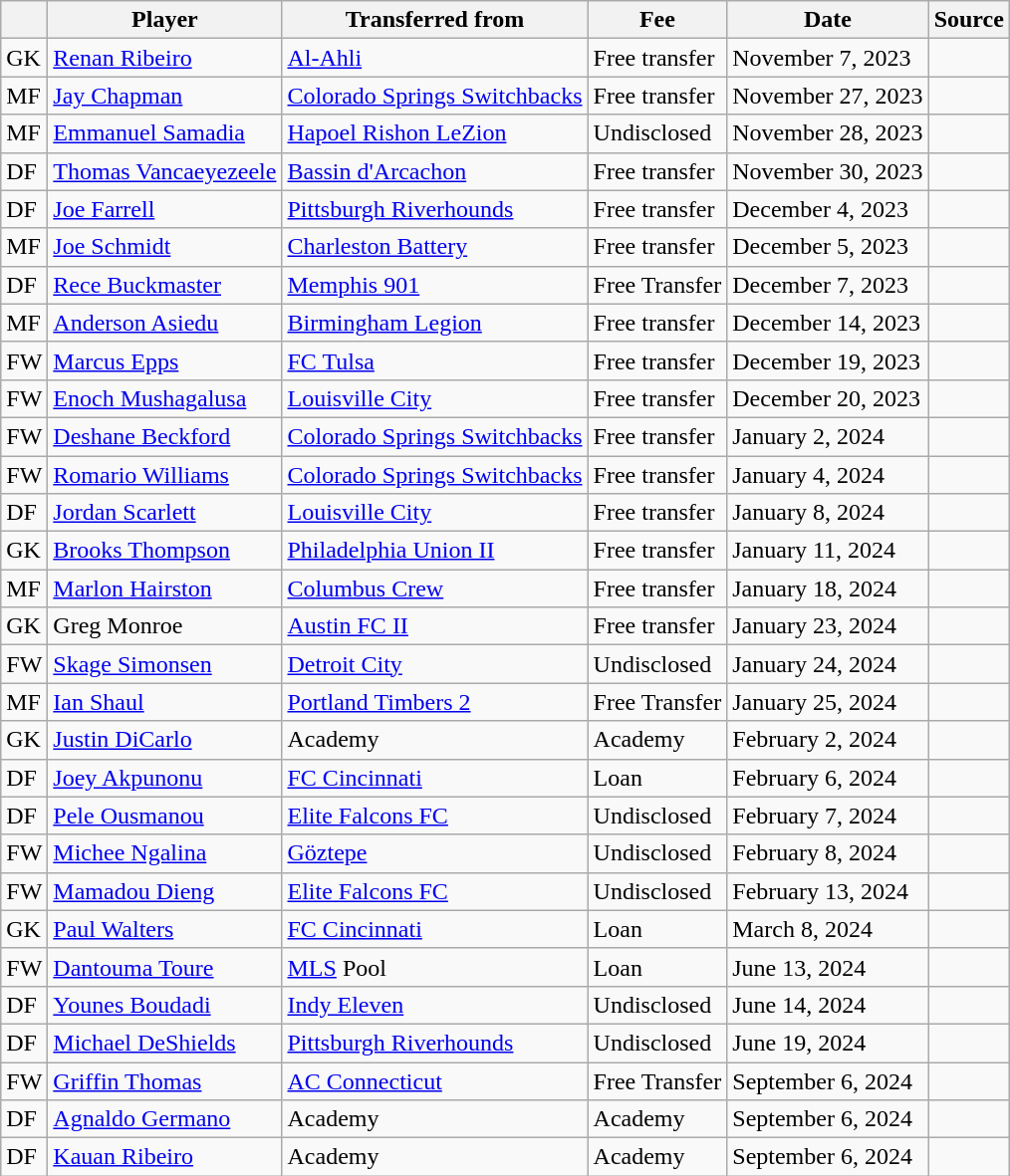<table class="wikitable plainrowheaders sortable">
<tr>
<th align="center"></th>
<th>Player</th>
<th>Transferred from</th>
<th>Fee</th>
<th>Date</th>
<th>Source</th>
</tr>
<tr>
<td>GK</td>
<td> <a href='#'>Renan Ribeiro</a></td>
<td><a href='#'>Al-Ahli</a></td>
<td>Free transfer</td>
<td>November 7, 2023</td>
<td></td>
</tr>
<tr>
<td>MF</td>
<td> <a href='#'>Jay Chapman</a></td>
<td><a href='#'>Colorado Springs Switchbacks</a></td>
<td>Free transfer</td>
<td>November 27, 2023</td>
<td></td>
</tr>
<tr>
<td>MF</td>
<td> <a href='#'>Emmanuel Samadia</a></td>
<td><a href='#'>Hapoel Rishon LeZion</a></td>
<td>Undisclosed</td>
<td>November 28, 2023</td>
<td></td>
</tr>
<tr>
<td>DF</td>
<td> <a href='#'>Thomas Vancaeyezeele</a></td>
<td><a href='#'>Bassin d'Arcachon</a></td>
<td>Free transfer</td>
<td>November 30, 2023</td>
<td></td>
</tr>
<tr>
<td>DF</td>
<td> <a href='#'>Joe Farrell</a></td>
<td><a href='#'>Pittsburgh Riverhounds</a></td>
<td>Free transfer</td>
<td>December 4, 2023</td>
<td></td>
</tr>
<tr>
<td>MF</td>
<td> <a href='#'>Joe Schmidt</a></td>
<td><a href='#'>Charleston Battery</a></td>
<td>Free transfer</td>
<td>December 5, 2023</td>
<td></td>
</tr>
<tr>
<td>DF</td>
<td> <a href='#'>Rece Buckmaster</a></td>
<td><a href='#'>Memphis 901</a></td>
<td>Free Transfer</td>
<td>December 7, 2023</td>
<td></td>
</tr>
<tr>
<td>MF</td>
<td> <a href='#'>Anderson Asiedu</a></td>
<td><a href='#'>Birmingham Legion</a></td>
<td>Free transfer</td>
<td>December 14, 2023</td>
<td></td>
</tr>
<tr>
<td>FW</td>
<td> <a href='#'>Marcus Epps</a></td>
<td><a href='#'>FC Tulsa</a></td>
<td>Free transfer</td>
<td>December 19, 2023</td>
<td></td>
</tr>
<tr>
<td>FW</td>
<td> <a href='#'>Enoch Mushagalusa</a></td>
<td><a href='#'>Louisville City</a></td>
<td>Free transfer</td>
<td>December 20, 2023</td>
<td></td>
</tr>
<tr>
<td>FW</td>
<td> <a href='#'>Deshane Beckford</a></td>
<td><a href='#'>Colorado Springs Switchbacks</a></td>
<td>Free transfer</td>
<td>January 2, 2024</td>
<td></td>
</tr>
<tr>
<td>FW</td>
<td> <a href='#'>Romario Williams</a></td>
<td><a href='#'>Colorado Springs Switchbacks</a></td>
<td>Free transfer</td>
<td>January 4, 2024</td>
<td></td>
</tr>
<tr>
<td>DF</td>
<td> <a href='#'>Jordan Scarlett</a></td>
<td><a href='#'>Louisville City</a></td>
<td>Free transfer</td>
<td>January 8, 2024</td>
<td></td>
</tr>
<tr>
<td>GK</td>
<td> <a href='#'>Brooks Thompson</a></td>
<td><a href='#'>Philadelphia Union II</a></td>
<td>Free transfer</td>
<td>January 11, 2024</td>
<td></td>
</tr>
<tr>
<td>MF</td>
<td> <a href='#'>Marlon Hairston</a></td>
<td><a href='#'>Columbus Crew</a></td>
<td>Free transfer</td>
<td>January 18, 2024</td>
<td></td>
</tr>
<tr>
<td>GK</td>
<td> Greg Monroe</td>
<td><a href='#'>Austin FC II</a></td>
<td>Free transfer</td>
<td>January 23, 2024</td>
<td></td>
</tr>
<tr>
<td>FW</td>
<td> <a href='#'>Skage Simonsen</a></td>
<td><a href='#'>Detroit City</a></td>
<td>Undisclosed</td>
<td>January 24, 2024</td>
<td></td>
</tr>
<tr>
<td>MF</td>
<td> <a href='#'>Ian Shaul</a></td>
<td><a href='#'>Portland Timbers 2</a></td>
<td>Free Transfer</td>
<td>January 25, 2024</td>
<td></td>
</tr>
<tr>
<td>GK</td>
<td> <a href='#'>Justin DiCarlo</a></td>
<td>Academy</td>
<td>Academy</td>
<td>February 2, 2024</td>
<td></td>
</tr>
<tr>
<td>DF</td>
<td> <a href='#'>Joey Akpunonu</a></td>
<td><a href='#'>FC Cincinnati</a></td>
<td>Loan</td>
<td>February 6, 2024</td>
<td></td>
</tr>
<tr>
<td>DF</td>
<td> <a href='#'>Pele Ousmanou</a></td>
<td><a href='#'>Elite Falcons FC</a></td>
<td>Undisclosed</td>
<td>February 7, 2024</td>
<td></td>
</tr>
<tr>
<td>FW</td>
<td> <a href='#'>Michee Ngalina</a></td>
<td><a href='#'>Göztepe</a></td>
<td>Undisclosed</td>
<td>February 8, 2024</td>
<td></td>
</tr>
<tr>
<td>FW</td>
<td> <a href='#'>Mamadou Dieng</a></td>
<td><a href='#'>Elite Falcons FC</a></td>
<td>Undisclosed</td>
<td>February 13, 2024</td>
<td></td>
</tr>
<tr>
<td>GK</td>
<td> <a href='#'>Paul Walters</a></td>
<td><a href='#'>FC Cincinnati</a></td>
<td>Loan</td>
<td>March 8, 2024</td>
<td></td>
</tr>
<tr>
<td>FW</td>
<td> <a href='#'>Dantouma Toure</a></td>
<td><a href='#'>MLS</a> Pool</td>
<td>Loan</td>
<td>June 13, 2024</td>
<td></td>
</tr>
<tr>
<td>DF</td>
<td> <a href='#'>Younes Boudadi</a></td>
<td><a href='#'>Indy Eleven</a></td>
<td>Undisclosed</td>
<td>June 14, 2024</td>
<td></td>
</tr>
<tr>
<td>DF</td>
<td> <a href='#'>Michael DeShields</a></td>
<td><a href='#'>Pittsburgh Riverhounds</a></td>
<td>Undisclosed</td>
<td>June 19, 2024</td>
<td></td>
</tr>
<tr>
<td>FW</td>
<td> <a href='#'>Griffin Thomas</a></td>
<td><a href='#'>AC Connecticut</a></td>
<td>Free Transfer</td>
<td>September 6, 2024</td>
<td></td>
</tr>
<tr>
<td>DF</td>
<td> <a href='#'>Agnaldo Germano</a></td>
<td>Academy</td>
<td>Academy</td>
<td>September 6, 2024</td>
<td></td>
</tr>
<tr>
<td>DF</td>
<td> <a href='#'>Kauan Ribeiro</a></td>
<td>Academy</td>
<td>Academy</td>
<td>September 6, 2024</td>
<td></td>
</tr>
</table>
